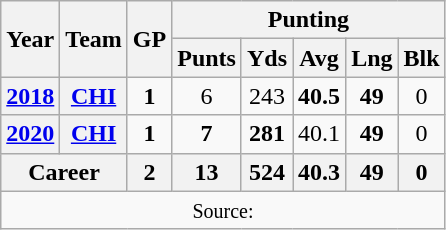<table class="wikitable" style="text-align:center">
<tr>
<th rowspan="2">Year</th>
<th rowspan="2">Team</th>
<th rowspan="2">GP</th>
<th colspan="5">Punting</th>
</tr>
<tr>
<th>Punts</th>
<th>Yds</th>
<th>Avg</th>
<th>Lng</th>
<th>Blk</th>
</tr>
<tr>
<th><a href='#'>2018</a></th>
<th><a href='#'>CHI</a></th>
<td><strong>1</strong></td>
<td>6</td>
<td>243</td>
<td><strong>40.5</strong></td>
<td><strong>49</strong></td>
<td>0</td>
</tr>
<tr>
<th><a href='#'>2020</a></th>
<th><a href='#'>CHI</a></th>
<td><strong>1</strong></td>
<td><strong>7</strong></td>
<td><strong>281</strong></td>
<td>40.1</td>
<td><strong>49</strong></td>
<td>0</td>
</tr>
<tr>
<th colspan="2">Career</th>
<th>2</th>
<th>13</th>
<th>524</th>
<th>40.3</th>
<th>49</th>
<th>0</th>
</tr>
<tr>
<td colspan="8"><small>Source: </small></td>
</tr>
</table>
